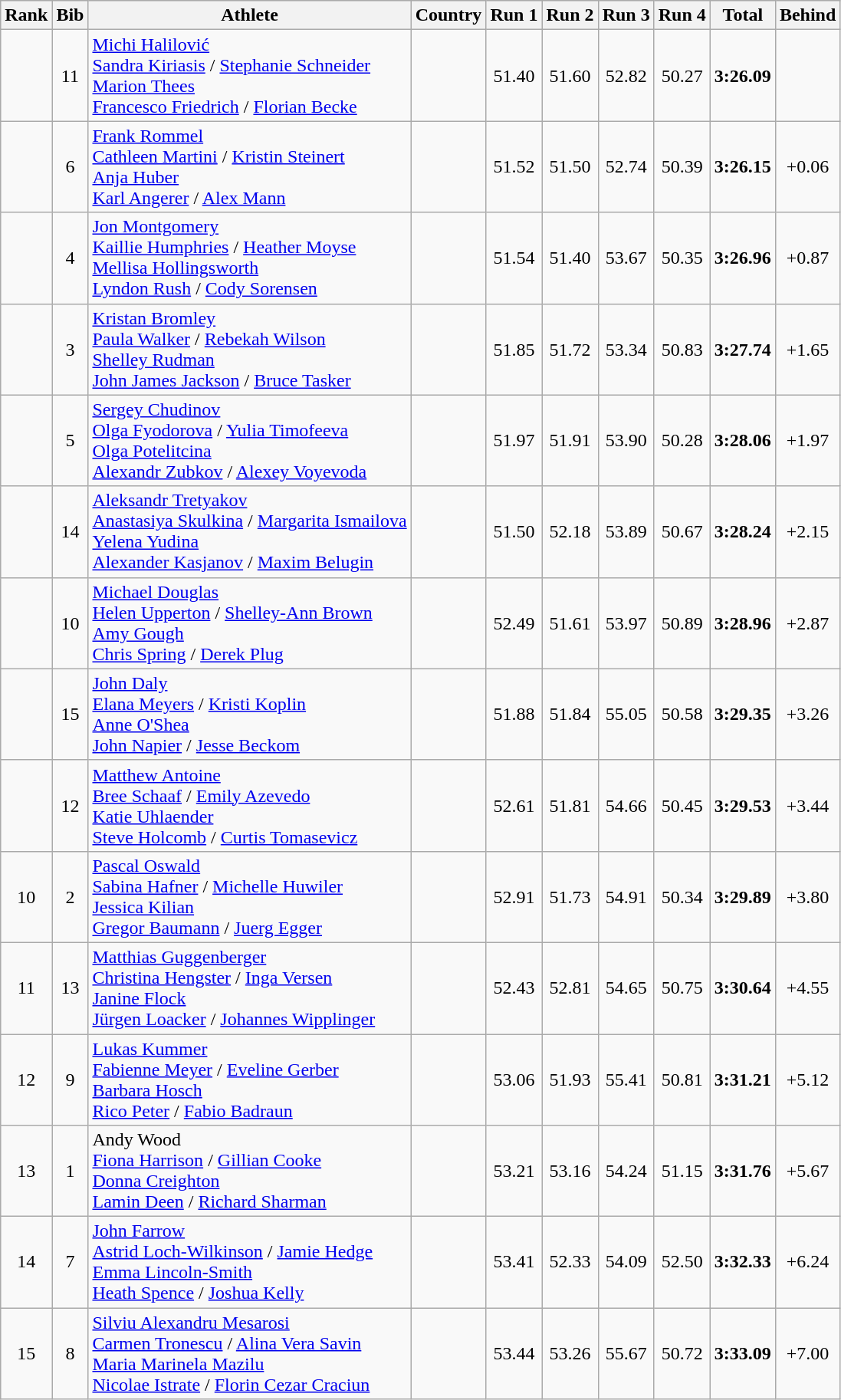<table class="wikitable sortable" style="text-align:center">
<tr bgcolor=efefef>
<th>Rank</th>
<th>Bib</th>
<th>Athlete</th>
<th>Country</th>
<th>Run 1</th>
<th>Run 2</th>
<th>Run 3</th>
<th>Run 4</th>
<th>Total</th>
<th>Behind</th>
</tr>
<tr>
<td></td>
<td>11</td>
<td align=left><a href='#'>Michi Halilović</a><br><a href='#'>Sandra Kiriasis</a> / <a href='#'>Stephanie Schneider</a><br><a href='#'>Marion Thees</a><br><a href='#'>Francesco Friedrich</a> / <a href='#'>Florian Becke</a></td>
<td align=left></td>
<td>51.40</td>
<td>51.60</td>
<td>52.82</td>
<td>50.27</td>
<td><strong>3:26.09</strong></td>
<td></td>
</tr>
<tr>
<td></td>
<td>6</td>
<td align=left><a href='#'>Frank Rommel</a><br><a href='#'>Cathleen Martini</a> / <a href='#'>Kristin Steinert</a><br><a href='#'>Anja Huber</a><br><a href='#'>Karl Angerer</a> / <a href='#'>Alex Mann</a></td>
<td align=left></td>
<td>51.52</td>
<td>51.50</td>
<td>52.74</td>
<td>50.39</td>
<td><strong>3:26.15</strong></td>
<td>+0.06</td>
</tr>
<tr>
<td></td>
<td>4</td>
<td align=left><a href='#'>Jon Montgomery</a><br><a href='#'>Kaillie Humphries</a> / <a href='#'>Heather Moyse</a><br><a href='#'>Mellisa Hollingsworth</a><br><a href='#'>Lyndon Rush</a> / <a href='#'>Cody Sorensen</a></td>
<td align=left></td>
<td>51.54</td>
<td>51.40</td>
<td>53.67</td>
<td>50.35</td>
<td><strong>3:26.96</strong></td>
<td>+0.87</td>
</tr>
<tr>
<td></td>
<td>3</td>
<td align=left><a href='#'>Kristan Bromley</a><br><a href='#'>Paula Walker</a> / <a href='#'>Rebekah Wilson</a><br><a href='#'>Shelley Rudman</a><br><a href='#'>John James Jackson</a> / <a href='#'>Bruce Tasker</a></td>
<td align=left></td>
<td>51.85</td>
<td>51.72</td>
<td>53.34</td>
<td>50.83</td>
<td><strong>3:27.74</strong></td>
<td>+1.65</td>
</tr>
<tr>
<td></td>
<td>5</td>
<td align=left><a href='#'>Sergey Chudinov</a><br><a href='#'>Olga Fyodorova</a> / <a href='#'>Yulia Timofeeva</a><br><a href='#'>Olga Potelitcina</a><br><a href='#'>Alexandr Zubkov</a> / <a href='#'>Alexey Voyevoda</a></td>
<td align=left></td>
<td>51.97</td>
<td>51.91</td>
<td>53.90</td>
<td>50.28</td>
<td><strong>3:28.06</strong></td>
<td>+1.97</td>
</tr>
<tr>
<td></td>
<td>14</td>
<td align=left><a href='#'>Aleksandr Tretyakov</a><br><a href='#'>Anastasiya Skulkina</a> / <a href='#'>Margarita Ismailova</a><br><a href='#'>Yelena Yudina</a><br><a href='#'>Alexander Kasjanov</a> / <a href='#'>Maxim Belugin</a></td>
<td align=left></td>
<td>51.50</td>
<td>52.18</td>
<td>53.89</td>
<td>50.67</td>
<td><strong>3:28.24</strong></td>
<td>+2.15</td>
</tr>
<tr>
<td></td>
<td>10</td>
<td align=left><a href='#'>Michael Douglas</a><br><a href='#'>Helen Upperton</a> / <a href='#'>Shelley-Ann Brown</a><br><a href='#'>Amy Gough</a><br><a href='#'>Chris Spring</a> / <a href='#'>Derek Plug</a></td>
<td align=left></td>
<td>52.49</td>
<td>51.61</td>
<td>53.97</td>
<td>50.89</td>
<td><strong>3:28.96</strong></td>
<td>+2.87</td>
</tr>
<tr>
<td></td>
<td>15</td>
<td align=left><a href='#'>John Daly</a><br><a href='#'>Elana Meyers</a> / <a href='#'>Kristi Koplin</a><br><a href='#'>Anne O'Shea</a><br><a href='#'>John Napier</a> / <a href='#'>Jesse Beckom</a></td>
<td align=left></td>
<td>51.88</td>
<td>51.84</td>
<td>55.05</td>
<td>50.58</td>
<td><strong>3:29.35</strong></td>
<td>+3.26</td>
</tr>
<tr>
<td></td>
<td>12</td>
<td align=left><a href='#'>Matthew Antoine</a><br><a href='#'>Bree Schaaf</a> / <a href='#'>Emily Azevedo</a><br><a href='#'>Katie Uhlaender</a><br><a href='#'>Steve Holcomb</a> / <a href='#'>Curtis Tomasevicz</a></td>
<td align=left></td>
<td>52.61</td>
<td>51.81</td>
<td>54.66</td>
<td>50.45</td>
<td><strong>3:29.53</strong></td>
<td>+3.44</td>
</tr>
<tr>
<td>10</td>
<td>2</td>
<td align=left><a href='#'>Pascal Oswald</a><br><a href='#'>Sabina Hafner</a> / <a href='#'>Michelle Huwiler</a><br><a href='#'>Jessica Kilian</a><br><a href='#'>Gregor Baumann</a> / <a href='#'>Juerg Egger</a></td>
<td align=left></td>
<td>52.91</td>
<td>51.73</td>
<td>54.91</td>
<td>50.34</td>
<td><strong>3:29.89</strong></td>
<td>+3.80</td>
</tr>
<tr>
<td>11</td>
<td>13</td>
<td align=left><a href='#'>Matthias Guggenberger</a><br><a href='#'>Christina Hengster</a> / <a href='#'>Inga Versen</a><br><a href='#'>Janine Flock</a><br><a href='#'>Jürgen Loacker</a> / <a href='#'>Johannes Wipplinger</a></td>
<td align=left></td>
<td>52.43</td>
<td>52.81</td>
<td>54.65</td>
<td>50.75</td>
<td><strong>3:30.64</strong></td>
<td>+4.55</td>
</tr>
<tr>
<td>12</td>
<td>9</td>
<td align=left><a href='#'>Lukas Kummer</a><br><a href='#'>Fabienne Meyer</a> / <a href='#'>Eveline Gerber</a><br><a href='#'>Barbara Hosch</a><br><a href='#'>Rico Peter</a> / <a href='#'>Fabio Badraun</a></td>
<td align=left></td>
<td>53.06</td>
<td>51.93</td>
<td>55.41</td>
<td>50.81</td>
<td><strong>3:31.21</strong></td>
<td>+5.12</td>
</tr>
<tr>
<td>13</td>
<td>1</td>
<td align=left>Andy Wood<br><a href='#'>Fiona Harrison</a> / <a href='#'>Gillian Cooke</a><br><a href='#'>Donna Creighton</a><br><a href='#'>Lamin Deen</a> / <a href='#'>Richard Sharman</a></td>
<td align=left></td>
<td>53.21</td>
<td>53.16</td>
<td>54.24</td>
<td>51.15</td>
<td><strong>3:31.76</strong></td>
<td>+5.67</td>
</tr>
<tr>
<td>14</td>
<td>7</td>
<td align=left><a href='#'>John Farrow</a><br><a href='#'>Astrid Loch-Wilkinson</a> / <a href='#'>Jamie Hedge</a><br><a href='#'>Emma Lincoln-Smith</a><br><a href='#'>Heath Spence</a> / <a href='#'>Joshua Kelly</a></td>
<td align=left></td>
<td>53.41</td>
<td>52.33</td>
<td>54.09</td>
<td>52.50</td>
<td><strong>3:32.33</strong></td>
<td>+6.24</td>
</tr>
<tr>
<td>15</td>
<td>8</td>
<td align=left><a href='#'>Silviu Alexandru Mesarosi</a><br><a href='#'>Carmen Tronescu</a> / <a href='#'>Alina Vera Savin</a><br><a href='#'>Maria Marinela Mazilu</a><br><a href='#'>Nicolae Istrate</a> / <a href='#'>Florin Cezar Craciun</a></td>
<td align=left></td>
<td>53.44</td>
<td>53.26</td>
<td>55.67</td>
<td>50.72</td>
<td><strong>3:33.09</strong></td>
<td>+7.00</td>
</tr>
</table>
